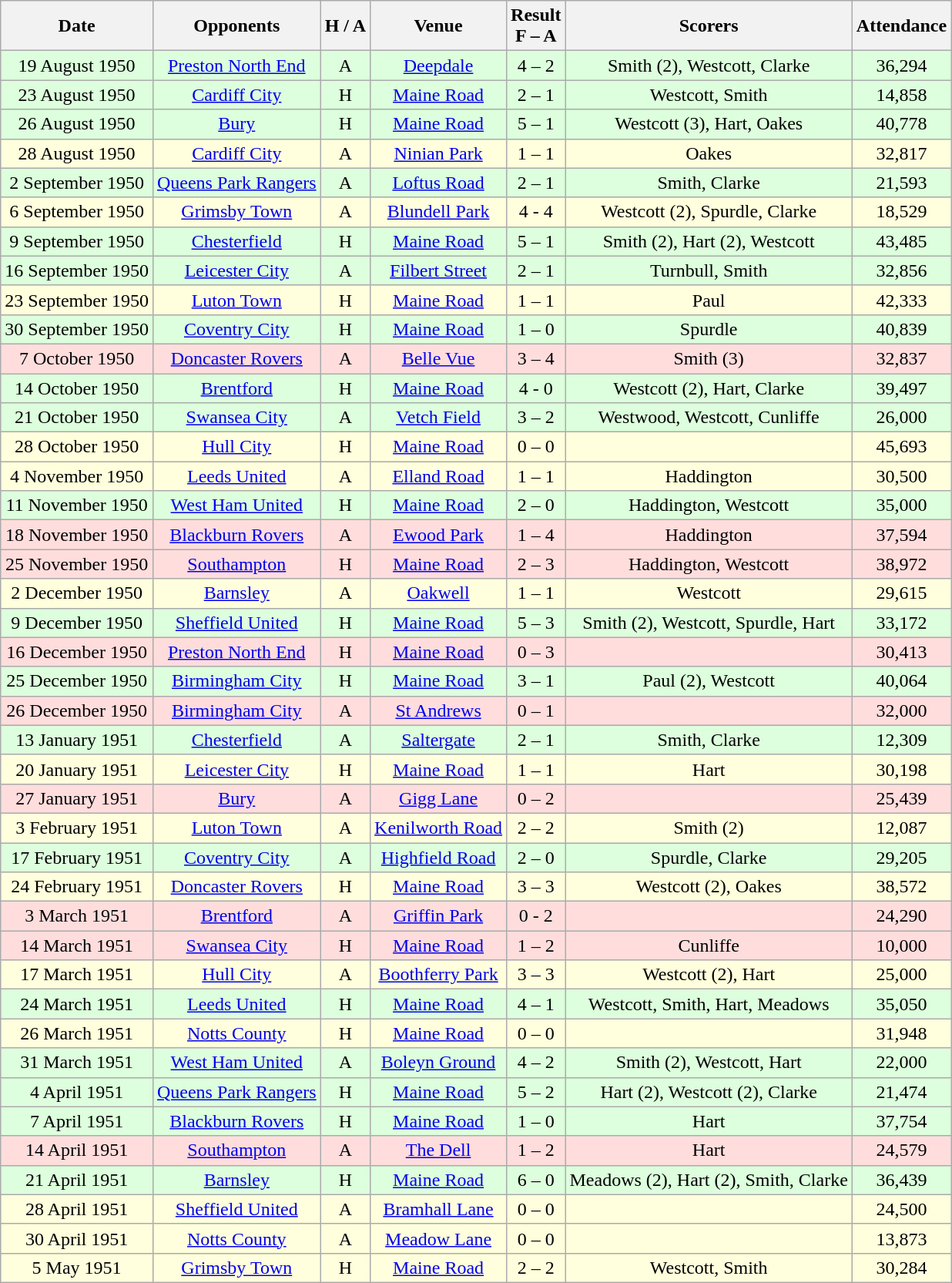<table class="wikitable" style="text-align:center">
<tr>
<th>Date</th>
<th>Opponents</th>
<th>H / A</th>
<th>Venue</th>
<th>Result<br>F – A</th>
<th>Scorers</th>
<th>Attendance</th>
</tr>
<tr bgcolor="#ddffdd">
<td>19 August 1950</td>
<td><a href='#'>Preston North End</a></td>
<td>A</td>
<td><a href='#'>Deepdale</a></td>
<td>4 – 2</td>
<td>Smith (2), Westcott, Clarke</td>
<td>36,294</td>
</tr>
<tr bgcolor="#ddffdd">
<td>23 August 1950</td>
<td><a href='#'>Cardiff City</a></td>
<td>H</td>
<td><a href='#'>Maine Road</a></td>
<td>2 – 1</td>
<td>Westcott, Smith</td>
<td>14,858</td>
</tr>
<tr bgcolor="#ddffdd">
<td>26 August 1950</td>
<td><a href='#'>Bury</a></td>
<td>H</td>
<td><a href='#'>Maine Road</a></td>
<td>5 – 1</td>
<td>Westcott (3), Hart, Oakes</td>
<td>40,778</td>
</tr>
<tr bgcolor="#ffffdd">
<td>28 August 1950</td>
<td><a href='#'>Cardiff City</a></td>
<td>A</td>
<td><a href='#'>Ninian Park</a></td>
<td>1 – 1</td>
<td>Oakes</td>
<td>32,817</td>
</tr>
<tr bgcolor="#ddffdd">
<td>2 September 1950</td>
<td><a href='#'>Queens Park Rangers</a></td>
<td>A</td>
<td><a href='#'>Loftus Road</a></td>
<td>2 – 1</td>
<td>Smith, Clarke</td>
<td>21,593</td>
</tr>
<tr bgcolor="#ffffdd">
<td>6 September 1950</td>
<td><a href='#'>Grimsby Town</a></td>
<td>A</td>
<td><a href='#'>Blundell Park</a></td>
<td>4 - 4</td>
<td>Westcott (2), Spurdle, Clarke</td>
<td>18,529</td>
</tr>
<tr bgcolor="#ddffdd">
<td>9 September 1950</td>
<td><a href='#'>Chesterfield</a></td>
<td>H</td>
<td><a href='#'>Maine Road</a></td>
<td>5 – 1</td>
<td>Smith (2), Hart (2), Westcott</td>
<td>43,485</td>
</tr>
<tr bgcolor="#ddffdd">
<td>16 September 1950</td>
<td><a href='#'>Leicester City</a></td>
<td>A</td>
<td><a href='#'>Filbert Street</a></td>
<td>2 – 1</td>
<td>Turnbull, Smith</td>
<td>32,856</td>
</tr>
<tr bgcolor="#ffffdd">
<td>23 September 1950</td>
<td><a href='#'>Luton Town</a></td>
<td>H</td>
<td><a href='#'>Maine Road</a></td>
<td>1 – 1</td>
<td>Paul</td>
<td>42,333</td>
</tr>
<tr bgcolor="#ddffdd">
<td>30 September 1950</td>
<td><a href='#'>Coventry City</a></td>
<td>H</td>
<td><a href='#'>Maine Road</a></td>
<td>1 – 0</td>
<td>Spurdle</td>
<td>40,839</td>
</tr>
<tr bgcolor="#ffdddd">
<td>7 October 1950</td>
<td><a href='#'>Doncaster Rovers</a></td>
<td>A</td>
<td><a href='#'>Belle Vue</a></td>
<td>3 – 4</td>
<td>Smith (3)</td>
<td>32,837</td>
</tr>
<tr bgcolor="#ddffdd">
<td>14 October 1950</td>
<td><a href='#'>Brentford</a></td>
<td>H</td>
<td><a href='#'>Maine Road</a></td>
<td>4 - 0</td>
<td>Westcott (2), Hart, Clarke</td>
<td>39,497</td>
</tr>
<tr bgcolor="#ddffdd">
<td>21 October 1950</td>
<td><a href='#'>Swansea City</a></td>
<td>A</td>
<td><a href='#'>Vetch Field</a></td>
<td>3 – 2</td>
<td>Westwood, Westcott, Cunliffe</td>
<td>26,000</td>
</tr>
<tr bgcolor="#ffffdd">
<td>28 October 1950</td>
<td><a href='#'>Hull City</a></td>
<td>H</td>
<td><a href='#'>Maine Road</a></td>
<td>0 – 0</td>
<td></td>
<td>45,693</td>
</tr>
<tr bgcolor="#ffffdd">
<td>4 November 1950</td>
<td><a href='#'>Leeds United</a></td>
<td>A</td>
<td><a href='#'>Elland Road</a></td>
<td>1 – 1</td>
<td>Haddington</td>
<td>30,500</td>
</tr>
<tr bgcolor="#ddffdd">
<td>11 November 1950</td>
<td><a href='#'>West Ham United</a></td>
<td>H</td>
<td><a href='#'>Maine Road</a></td>
<td>2 – 0</td>
<td>Haddington, Westcott</td>
<td>35,000</td>
</tr>
<tr bgcolor="#ffdddd">
<td>18 November 1950</td>
<td><a href='#'>Blackburn Rovers</a></td>
<td>A</td>
<td><a href='#'>Ewood Park</a></td>
<td>1 – 4</td>
<td>Haddington</td>
<td>37,594</td>
</tr>
<tr bgcolor="#ffdddd">
<td>25 November 1950</td>
<td><a href='#'>Southampton</a></td>
<td>H</td>
<td><a href='#'>Maine Road</a></td>
<td>2 – 3</td>
<td>Haddington, Westcott</td>
<td>38,972</td>
</tr>
<tr bgcolor="#ffffdd">
<td>2 December 1950</td>
<td><a href='#'>Barnsley</a></td>
<td>A</td>
<td><a href='#'>Oakwell</a></td>
<td>1 – 1</td>
<td>Westcott</td>
<td>29,615</td>
</tr>
<tr bgcolor="#ddffdd">
<td>9 December 1950</td>
<td><a href='#'>Sheffield United</a></td>
<td>H</td>
<td><a href='#'>Maine Road</a></td>
<td>5 – 3</td>
<td>Smith (2), Westcott, Spurdle, Hart</td>
<td>33,172</td>
</tr>
<tr bgcolor="#ffdddd">
<td>16 December 1950</td>
<td><a href='#'>Preston North End</a></td>
<td>H</td>
<td><a href='#'>Maine Road</a></td>
<td>0 – 3</td>
<td></td>
<td>30,413</td>
</tr>
<tr bgcolor="#ddffdd">
<td>25 December 1950</td>
<td><a href='#'>Birmingham City</a></td>
<td>H</td>
<td><a href='#'>Maine Road</a></td>
<td>3 – 1</td>
<td>Paul (2), Westcott</td>
<td>40,064</td>
</tr>
<tr bgcolor="#ffdddd">
<td>26 December 1950</td>
<td><a href='#'>Birmingham City</a></td>
<td>A</td>
<td><a href='#'>St Andrews</a></td>
<td>0 – 1</td>
<td></td>
<td>32,000</td>
</tr>
<tr bgcolor="#ddffdd">
<td>13 January 1951</td>
<td><a href='#'>Chesterfield</a></td>
<td>A</td>
<td><a href='#'>Saltergate</a></td>
<td>2 – 1</td>
<td>Smith, Clarke</td>
<td>12,309</td>
</tr>
<tr bgcolor="#ffffdd">
<td>20 January 1951</td>
<td><a href='#'>Leicester City</a></td>
<td>H</td>
<td><a href='#'>Maine Road</a></td>
<td>1 – 1</td>
<td>Hart</td>
<td>30,198</td>
</tr>
<tr bgcolor="#ffdddd">
<td>27 January 1951</td>
<td><a href='#'>Bury</a></td>
<td>A</td>
<td><a href='#'>Gigg Lane</a></td>
<td>0 – 2</td>
<td></td>
<td>25,439</td>
</tr>
<tr bgcolor="#ffffdd">
<td>3 February 1951</td>
<td><a href='#'>Luton Town</a></td>
<td>A</td>
<td><a href='#'>Kenilworth Road</a></td>
<td>2 – 2</td>
<td>Smith (2)</td>
<td>12,087</td>
</tr>
<tr bgcolor="#ddffdd">
<td>17 February 1951</td>
<td><a href='#'>Coventry City</a></td>
<td>A</td>
<td><a href='#'>Highfield Road</a></td>
<td>2 – 0</td>
<td>Spurdle, Clarke</td>
<td>29,205</td>
</tr>
<tr bgcolor="#ffffdd">
<td>24 February 1951</td>
<td><a href='#'>Doncaster Rovers</a></td>
<td>H</td>
<td><a href='#'>Maine Road</a></td>
<td>3 – 3</td>
<td>Westcott (2), Oakes</td>
<td>38,572</td>
</tr>
<tr bgcolor="#ffdddd">
<td>3 March 1951</td>
<td><a href='#'>Brentford</a></td>
<td>A</td>
<td><a href='#'>Griffin Park</a></td>
<td>0 - 2</td>
<td></td>
<td>24,290</td>
</tr>
<tr bgcolor="#ffdddd">
<td>14 March 1951</td>
<td><a href='#'>Swansea City</a></td>
<td>H</td>
<td><a href='#'>Maine Road</a></td>
<td>1 – 2</td>
<td>Cunliffe</td>
<td>10,000</td>
</tr>
<tr bgcolor="#ffffdd">
<td>17 March 1951</td>
<td><a href='#'>Hull City</a></td>
<td>A</td>
<td><a href='#'>Boothferry Park</a></td>
<td>3 – 3</td>
<td>Westcott (2), Hart</td>
<td>25,000</td>
</tr>
<tr bgcolor="#ddffdd">
<td>24 March 1951</td>
<td><a href='#'>Leeds United</a></td>
<td>H</td>
<td><a href='#'>Maine Road</a></td>
<td>4 – 1</td>
<td>Westcott, Smith, Hart, Meadows</td>
<td>35,050</td>
</tr>
<tr bgcolor="#ffffdd">
<td>26 March 1951</td>
<td><a href='#'>Notts County</a></td>
<td>H</td>
<td><a href='#'>Maine Road</a></td>
<td>0 – 0</td>
<td></td>
<td>31,948</td>
</tr>
<tr bgcolor="#ddffdd">
<td>31 March 1951</td>
<td><a href='#'>West Ham United</a></td>
<td>A</td>
<td><a href='#'>Boleyn Ground</a></td>
<td>4 – 2</td>
<td>Smith (2), Westcott, Hart</td>
<td>22,000</td>
</tr>
<tr bgcolor="#ddffdd">
<td>4 April 1951</td>
<td><a href='#'>Queens Park Rangers</a></td>
<td>H</td>
<td><a href='#'>Maine Road</a></td>
<td>5 – 2</td>
<td>Hart (2), Westcott (2), Clarke</td>
<td>21,474</td>
</tr>
<tr bgcolor="#ddffdd">
<td>7 April 1951</td>
<td><a href='#'>Blackburn Rovers</a></td>
<td>H</td>
<td><a href='#'>Maine Road</a></td>
<td>1 – 0</td>
<td>Hart</td>
<td>37,754</td>
</tr>
<tr bgcolor="#ffdddd">
<td>14 April 1951</td>
<td><a href='#'>Southampton</a></td>
<td>A</td>
<td><a href='#'>The Dell</a></td>
<td>1 – 2</td>
<td>Hart</td>
<td>24,579</td>
</tr>
<tr bgcolor="#ddffdd">
<td>21 April 1951</td>
<td><a href='#'>Barnsley</a></td>
<td>H</td>
<td><a href='#'>Maine Road</a></td>
<td>6 – 0</td>
<td>Meadows (2), Hart (2), Smith, Clarke</td>
<td>36,439</td>
</tr>
<tr bgcolor="#ffffdd">
<td>28 April 1951</td>
<td><a href='#'>Sheffield United</a></td>
<td>A</td>
<td><a href='#'>Bramhall Lane</a></td>
<td>0 – 0</td>
<td></td>
<td>24,500</td>
</tr>
<tr bgcolor="#ffffdd">
<td>30 April 1951</td>
<td><a href='#'>Notts County</a></td>
<td>A</td>
<td><a href='#'>Meadow Lane</a></td>
<td>0 – 0</td>
<td></td>
<td>13,873</td>
</tr>
<tr bgcolor="#ffffdd">
<td>5 May 1951</td>
<td><a href='#'>Grimsby Town</a></td>
<td>H</td>
<td><a href='#'>Maine Road</a></td>
<td>2 – 2</td>
<td>Westcott, Smith</td>
<td>30,284</td>
</tr>
</table>
